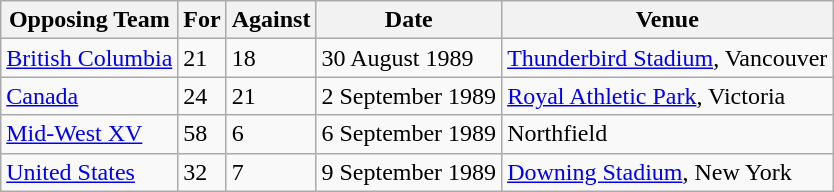<table class="wikitable">
<tr>
<th>Opposing Team</th>
<th>For</th>
<th>Against</th>
<th>Date</th>
<th>Venue</th>
</tr>
<tr>
<td><a href='#'>British Columbia</a></td>
<td>21</td>
<td>18</td>
<td>30 August 1989</td>
<td><a href='#'>Thunderbird Stadium</a>, Vancouver</td>
</tr>
<tr>
<td><a href='#'>Canada</a></td>
<td>24</td>
<td>21</td>
<td>2 September 1989</td>
<td><a href='#'>Royal Athletic Park</a>, Victoria</td>
</tr>
<tr>
<td><a href='#'>Mid-West XV</a></td>
<td>58</td>
<td>6</td>
<td>6 September 1989</td>
<td>Northfield</td>
</tr>
<tr>
<td><a href='#'>United States</a></td>
<td>32</td>
<td>7</td>
<td>9 September 1989</td>
<td><a href='#'>Downing Stadium</a>, New York</td>
</tr>
</table>
